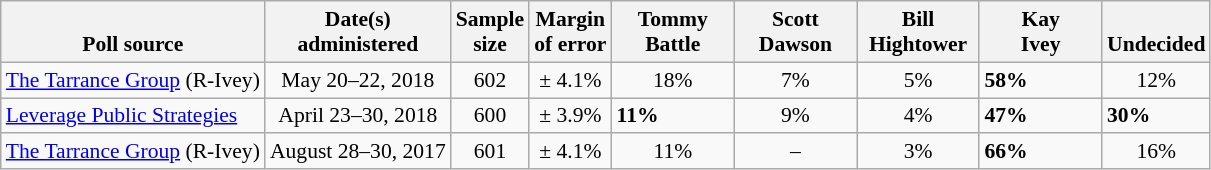<table class="wikitable" style="font-size:90%">
<tr valign=bottom>
<th>Poll source</th>
<th>Date(s)<br>administered</th>
<th>Sample<br>size</th>
<th>Margin<br>of error</th>
<th style="width:75px;">Tommy<br>Battle</th>
<th style="width:75px;">Scott<br>Dawson</th>
<th style="width:75px;">Bill<br>Hightower</th>
<th style="width:75px;">Kay<br>Ivey</th>
<th>Undecided</th>
</tr>
<tr>
<td><a href='#'>The Tarrance Group</a> (R-Ivey)</td>
<td align=center>May 20–22, 2018</td>
<td align=center>602</td>
<td align=center>± 4.1%</td>
<td align=center>18%</td>
<td align=center>7%</td>
<td align=center>5%</td>
<td><strong>58%</strong></td>
<td align=center>12%</td>
</tr>
<tr>
<td><a href='#'>Leverage Public Strategies</a></td>
<td align=center>April 23–30, 2018</td>
<td align=center>600</td>
<td align=center>± 3.9%</td>
<td><strong>11%</strong></td>
<td align=center>9%</td>
<td align=center>4%</td>
<td><strong>47%</strong></td>
<td><strong>30%</strong></td>
</tr>
<tr>
<td><a href='#'>The Tarrance Group</a> (R-Ivey)</td>
<td align=center>August 28–30, 2017</td>
<td align=center>601</td>
<td align=center>± 4.1%</td>
<td align=center>11%</td>
<td align=center>–</td>
<td align=center>3%</td>
<td><strong>66%</strong></td>
<td align=center>16%</td>
</tr>
</table>
